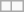<table class="wikitable">
<tr>
<td></td>
<td></td>
</tr>
</table>
